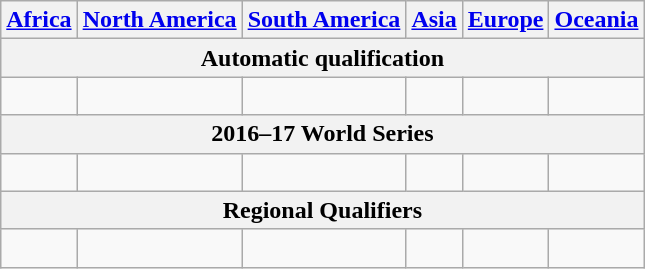<table Class = "wikitable">
<tr>
<th><a href='#'>Africa</a></th>
<th><a href='#'>North America</a></th>
<th><a href='#'>South America</a></th>
<th><a href='#'>Asia</a></th>
<th><a href='#'>Europe</a></th>
<th><a href='#'>Oceania</a></th>
</tr>
<tr>
<th colspan=6>Automatic qualification</th>
</tr>
<tr>
<td></td>
<td><br></td>
<td></td>
<td></td>
<td></td>
<td></td>
</tr>
<tr>
<th colspan=6>2016–17 World Series</th>
</tr>
<tr>
<td></td>
<td></td>
<td></td>
<td></td>
<td><br></td>
<td><br></td>
</tr>
<tr>
<th colspan=6>Regional Qualifiers</th>
</tr>
<tr>
<td></td>
<td></td>
<td></td>
<td><br></td>
<td><br></td>
<td></td>
</tr>
</table>
